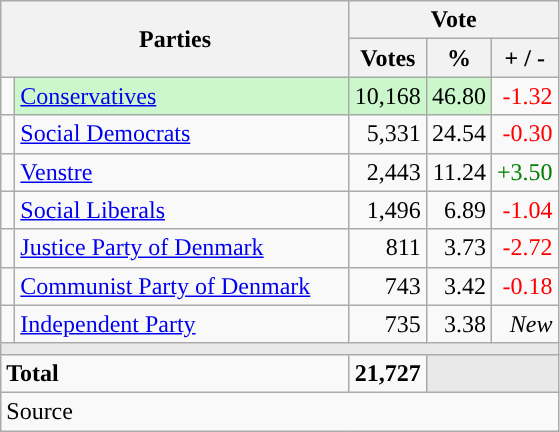<table class="wikitable" style="text-align:right;">
<tr>
<th style="text-align:centre;" rowspan="2" colspan="2" width="225">Parties</th>
<th colspan="3">Vote</th>
</tr>
<tr>
<th width="15">Votes</th>
<th width="15">%</th>
<th width="15">+ / -</th>
</tr>
<tr>
<td width="2" style="color:inherit;background:"></td>
<td bgcolor=#ccf7cc  align="left"><a href='#'>Conservatives</a></td>
<td bgcolor=#ccf7cc>10,168</td>
<td bgcolor=#ccf7cc>46.80</td>
<td style=color:red;>-1.32</td>
</tr>
<tr>
<td width="2" style="color:inherit;background:"></td>
<td align="left"><a href='#'>Social Democrats</a></td>
<td>5,331</td>
<td>24.54</td>
<td style=color:red;>-0.30</td>
</tr>
<tr>
<td width="2" style="color:inherit;background:"></td>
<td align="left"><a href='#'>Venstre</a></td>
<td>2,443</td>
<td>11.24</td>
<td style=color:green;>+3.50</td>
</tr>
<tr>
<td width="2" style="color:inherit;background:"></td>
<td align="left"><a href='#'>Social Liberals</a></td>
<td>1,496</td>
<td>6.89</td>
<td style=color:red;>-1.04</td>
</tr>
<tr>
<td width="2" style="color:inherit;background:"></td>
<td align="left"><a href='#'>Justice Party of Denmark</a></td>
<td>811</td>
<td>3.73</td>
<td style=color:red;>-2.72</td>
</tr>
<tr>
<td width="2" style="color:inherit;background:"></td>
<td align="left"><a href='#'>Communist Party of Denmark</a></td>
<td>743</td>
<td>3.42</td>
<td style=color:red;>-0.18</td>
</tr>
<tr>
<td width="2" style="color:inherit;background:"></td>
<td align="left"><a href='#'>Independent Party</a></td>
<td>735</td>
<td>3.38</td>
<td><em>New</em></td>
</tr>
<tr>
<td colspan="7" bgcolor="#E9E9E9"></td>
</tr>
<tr>
<td align="left" colspan="2"><strong>Total</strong></td>
<td><strong>21,727</strong></td>
<td bgcolor="#E9E9E9" colspan="2"></td>
</tr>
<tr>
<td align="left" colspan="6">Source</td>
</tr>
</table>
